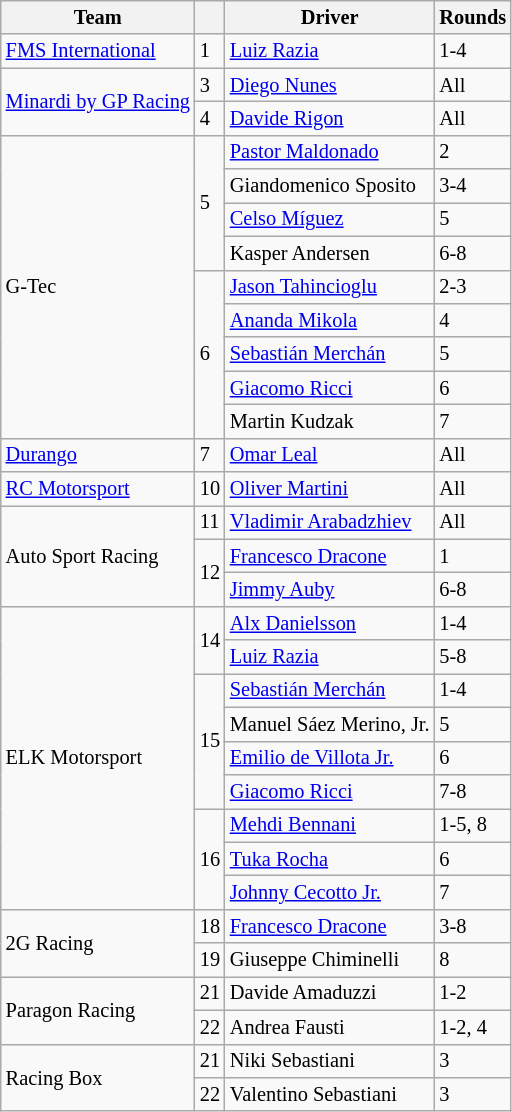<table class="wikitable" style="font-size: 85%">
<tr>
<th>Team</th>
<th></th>
<th>Driver</th>
<th>Rounds</th>
</tr>
<tr>
<td> <a href='#'>FMS International</a></td>
<td>1</td>
<td> <a href='#'>Luiz Razia</a></td>
<td>1-4</td>
</tr>
<tr>
<td rowspan=2 nowrap> <a href='#'>Minardi by GP Racing</a></td>
<td>3</td>
<td> <a href='#'>Diego Nunes</a></td>
<td>All</td>
</tr>
<tr>
<td>4</td>
<td> <a href='#'>Davide Rigon</a></td>
<td>All</td>
</tr>
<tr>
<td rowspan=9> G-Tec</td>
<td rowspan=4>5</td>
<td> <a href='#'>Pastor Maldonado</a></td>
<td>2</td>
</tr>
<tr>
<td> Giandomenico Sposito</td>
<td>3-4</td>
</tr>
<tr>
<td> <a href='#'>Celso Míguez</a></td>
<td>5</td>
</tr>
<tr>
<td> Kasper Andersen</td>
<td>6-8</td>
</tr>
<tr>
<td rowspan=5>6</td>
<td> <a href='#'>Jason Tahincioglu</a></td>
<td>2-3</td>
</tr>
<tr>
<td> <a href='#'>Ananda Mikola</a></td>
<td>4</td>
</tr>
<tr>
<td> <a href='#'>Sebastián Merchán</a></td>
<td>5</td>
</tr>
<tr>
<td> <a href='#'>Giacomo Ricci</a></td>
<td>6</td>
</tr>
<tr>
<td> Martin Kudzak</td>
<td>7</td>
</tr>
<tr>
<td> <a href='#'>Durango</a></td>
<td>7</td>
<td> <a href='#'>Omar Leal</a></td>
<td>All</td>
</tr>
<tr>
<td> <a href='#'>RC Motorsport</a></td>
<td>10</td>
<td> <a href='#'>Oliver Martini</a></td>
<td>All</td>
</tr>
<tr>
<td rowspan=3> Auto Sport Racing</td>
<td>11</td>
<td> <a href='#'>Vladimir Arabadzhiev</a></td>
<td>All</td>
</tr>
<tr>
<td rowspan=2>12</td>
<td> <a href='#'>Francesco Dracone</a></td>
<td>1</td>
</tr>
<tr>
<td> <a href='#'>Jimmy Auby</a></td>
<td>6-8</td>
</tr>
<tr>
<td rowspan=9> ELK Motorsport</td>
<td rowspan=2>14</td>
<td> <a href='#'>Alx Danielsson</a></td>
<td>1-4</td>
</tr>
<tr>
<td> <a href='#'>Luiz Razia</a></td>
<td>5-8</td>
</tr>
<tr>
<td rowspan=4>15</td>
<td> <a href='#'>Sebastián Merchán</a></td>
<td>1-4</td>
</tr>
<tr>
<td nowrap> Manuel Sáez Merino, Jr.</td>
<td>5</td>
</tr>
<tr>
<td> <a href='#'>Emilio de Villota Jr.</a></td>
<td>6</td>
</tr>
<tr>
<td> <a href='#'>Giacomo Ricci</a></td>
<td>7-8</td>
</tr>
<tr>
<td rowspan=3>16</td>
<td> <a href='#'>Mehdi Bennani</a></td>
<td>1-5, 8</td>
</tr>
<tr>
<td> <a href='#'>Tuka Rocha</a></td>
<td>6</td>
</tr>
<tr>
<td> <a href='#'>Johnny Cecotto Jr.</a></td>
<td>7</td>
</tr>
<tr>
<td rowspan=2> 2G Racing</td>
<td>18</td>
<td> <a href='#'>Francesco Dracone</a></td>
<td>3-8</td>
</tr>
<tr>
<td>19</td>
<td> Giuseppe Chiminelli</td>
<td>8</td>
</tr>
<tr>
<td rowspan=2> Paragon Racing</td>
<td>21</td>
<td> Davide Amaduzzi</td>
<td>1-2</td>
</tr>
<tr>
<td>22</td>
<td> Andrea Fausti</td>
<td>1-2, 4</td>
</tr>
<tr>
<td rowspan=2> Racing Box</td>
<td>21</td>
<td> Niki Sebastiani</td>
<td>3</td>
</tr>
<tr>
<td>22</td>
<td> Valentino Sebastiani</td>
<td>3</td>
</tr>
</table>
